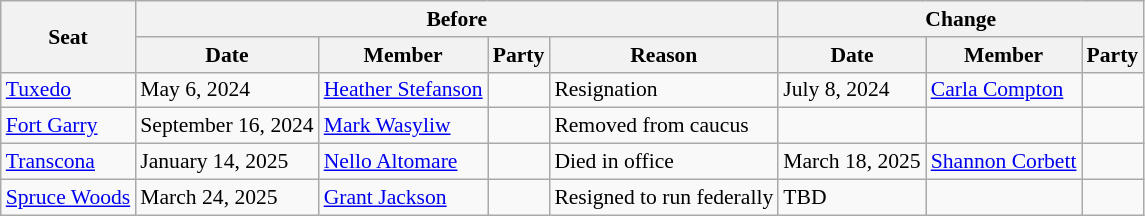<table class="wikitable"  style="font-size:90%">
<tr>
<th rowspan="2">Seat</th>
<th colspan="4">Before</th>
<th colspan="3">Change</th>
</tr>
<tr>
<th>Date</th>
<th>Member</th>
<th>Party</th>
<th>Reason</th>
<th>Date</th>
<th>Member</th>
<th>Party</th>
</tr>
<tr>
<td><a href='#'>Tuxedo</a></td>
<td>May 6, 2024</td>
<td><a href='#'>Heather Stefanson</a></td>
<td></td>
<td>Resignation</td>
<td>July 8, 2024</td>
<td><a href='#'>Carla Compton</a></td>
<td></td>
</tr>
<tr>
<td><a href='#'>Fort Garry</a></td>
<td>September 16, 2024</td>
<td><a href='#'>Mark Wasyliw</a></td>
<td></td>
<td>Removed from caucus</td>
<td></td>
<td></td>
<td></td>
</tr>
<tr>
<td><a href='#'>Transcona</a></td>
<td>January 14, 2025</td>
<td><a href='#'>Nello Altomare</a></td>
<td></td>
<td>Died in office</td>
<td>March 18, 2025</td>
<td><a href='#'>Shannon Corbett</a></td>
<td></td>
</tr>
<tr>
<td><a href='#'>Spruce Woods</a></td>
<td>March 24, 2025</td>
<td><a href='#'>Grant Jackson</a></td>
<td></td>
<td>Resigned to run federally</td>
<td>TBD</td>
<td></td>
<td></td>
</tr>
</table>
